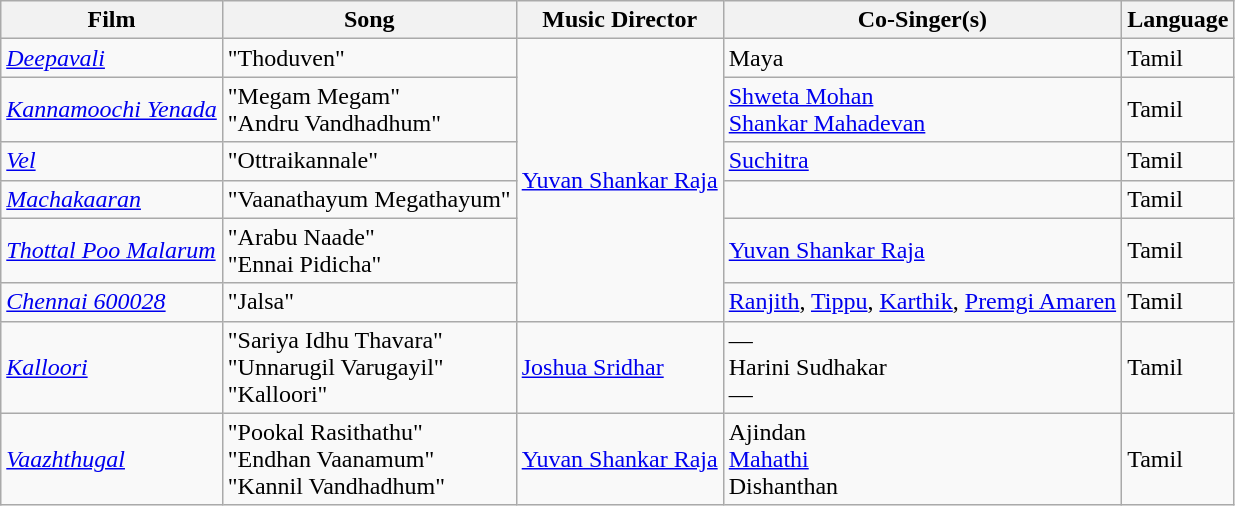<table class="wikitable sortable">
<tr>
<th>Film</th>
<th>Song</th>
<th>Music Director</th>
<th>Co-Singer(s)</th>
<th>Language</th>
</tr>
<tr>
<td><em><a href='#'>Deepavali</a></em></td>
<td>"Thoduven"</td>
<td rowspan="6"><a href='#'>Yuvan Shankar Raja</a></td>
<td>Maya</td>
<td>Tamil</td>
</tr>
<tr>
<td><em><a href='#'>Kannamoochi Yenada</a></em></td>
<td>"Megam Megam"<br>"Andru Vandhadhum"</td>
<td><a href='#'>Shweta Mohan</a><br><a href='#'>Shankar Mahadevan</a></td>
<td>Tamil</td>
</tr>
<tr>
<td><em><a href='#'>Vel</a></em></td>
<td>"Ottraikannale"</td>
<td><a href='#'>Suchitra</a></td>
<td>Tamil</td>
</tr>
<tr>
<td><em><a href='#'>Machakaaran</a></em></td>
<td>"Vaanathayum Megathayum"</td>
<td></td>
<td>Tamil</td>
</tr>
<tr>
<td><em><a href='#'>Thottal Poo Malarum</a></em></td>
<td>"Arabu Naade"<br>"Ennai Pidicha"</td>
<td><a href='#'>Yuvan Shankar Raja</a></td>
<td>Tamil</td>
</tr>
<tr>
<td><em><a href='#'>Chennai 600028</a></em></td>
<td>"Jalsa"</td>
<td><a href='#'>Ranjith</a>, <a href='#'>Tippu</a>, <a href='#'>Karthik</a>, <a href='#'>Premgi Amaren</a></td>
<td>Tamil</td>
</tr>
<tr>
<td><em><a href='#'>Kalloori</a></em></td>
<td>"Sariya Idhu Thavara"<br>"Unnarugil Varugayil"<br>"Kalloori"</td>
<td><a href='#'>Joshua Sridhar</a></td>
<td>—<br>Harini Sudhakar<br>—</td>
<td>Tamil</td>
</tr>
<tr>
<td><em><a href='#'>Vaazhthugal</a></em></td>
<td>"Pookal Rasithathu"<br>"Endhan Vaanamum"<br>"Kannil Vandhadhum"</td>
<td rowspan="2"><a href='#'>Yuvan Shankar Raja</a></td>
<td>Ajindan<br><a href='#'>Mahathi</a><br>Dishanthan</td>
<td>Tamil</td>
</tr>
</table>
